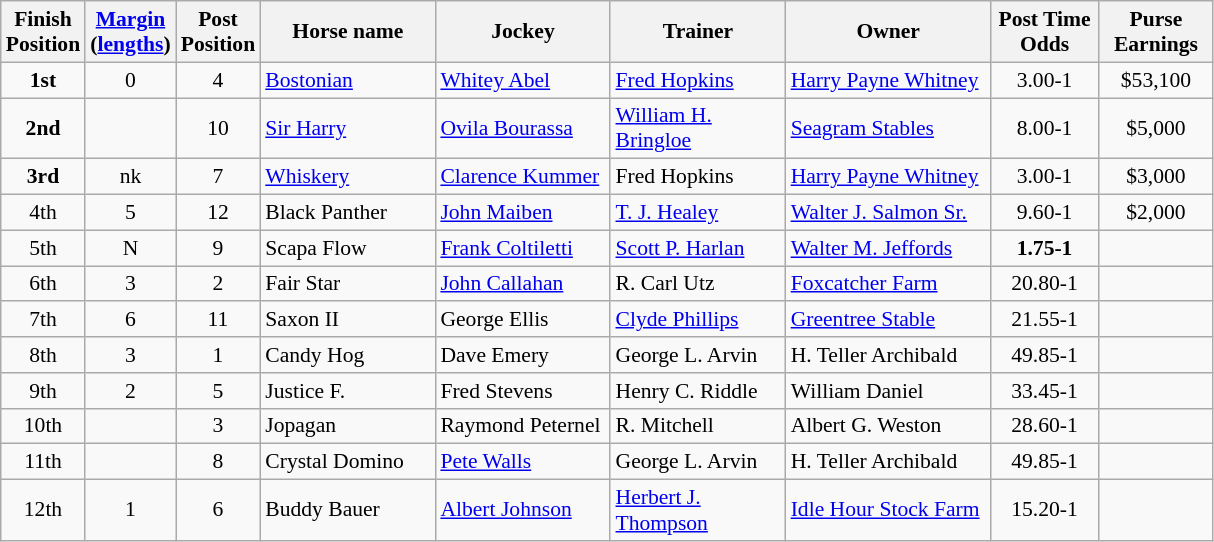<table class="wikitable sortable" | border="2" cellpadding="1" style="border-collapse: collapse; font-size:90%">
<tr>
<th width="45px">Finish <br> Position</th>
<th width="45px"><a href='#'>Margin</a><br>(<a href='#'>lengths</a>)</th>
<th width="40px">Post <br> Position</th>
<th width="110px">Horse name</th>
<th width="110px">Jockey</th>
<th width="110px">Trainer</th>
<th width="130px">Owner</th>
<th width="65px">Post Time <br> Odds</th>
<th width="70px">Purse <br> Earnings</th>
</tr>
<tr>
<td align=center><strong>1<span>st</span></strong></td>
<td align=center>0</td>
<td align=center>4</td>
<td><a href='#'>Bostonian</a></td>
<td><a href='#'>Whitey Abel</a></td>
<td><a href='#'>Fred Hopkins</a></td>
<td><a href='#'>Harry Payne Whitney</a></td>
<td align=center>3.00-1</td>
<td align=center>$53,100</td>
</tr>
<tr>
<td align=center><strong>2<span>nd</span></strong></td>
<td align=center><span></span></td>
<td align=center>10</td>
<td><a href='#'>Sir Harry</a></td>
<td><a href='#'>Ovila Bourassa</a></td>
<td><a href='#'>William H. Bringloe</a></td>
<td><a href='#'>Seagram Stables</a></td>
<td align=center>8.00-1</td>
<td align=center>$5,000</td>
</tr>
<tr>
<td align=center><strong>3<span>rd</span></strong></td>
<td align=center>nk</td>
<td align=center>7</td>
<td><a href='#'>Whiskery</a></td>
<td><a href='#'>Clarence Kummer</a></td>
<td>Fred Hopkins</td>
<td><a href='#'>Harry Payne Whitney</a></td>
<td align=center>3.00-1</td>
<td align=center>$3,000</td>
</tr>
<tr>
<td align=center>4<span>th</span></td>
<td align=center>5</td>
<td align=center>12</td>
<td>Black Panther</td>
<td><a href='#'>John Maiben</a></td>
<td><a href='#'>T. J. Healey</a></td>
<td><a href='#'>Walter J. Salmon Sr.</a></td>
<td align=center>9.60-1</td>
<td align=center>$2,000</td>
</tr>
<tr>
<td align=center>5<span>th</span></td>
<td align=center>N</td>
<td align=center>9</td>
<td>Scapa Flow</td>
<td><a href='#'>Frank Coltiletti</a></td>
<td><a href='#'>Scott P. Harlan</a></td>
<td><a href='#'>Walter M. Jeffords</a></td>
<td align=center><strong>1.75-1</strong></td>
<td></td>
</tr>
<tr>
<td align=center>6<span>th</span></td>
<td align=center>3</td>
<td align=center>2</td>
<td>Fair Star</td>
<td><a href='#'>John Callahan</a></td>
<td>R. Carl Utz</td>
<td><a href='#'>Foxcatcher Farm</a></td>
<td align=center>20.80-1</td>
<td></td>
</tr>
<tr>
<td align=center>7<span>th</span></td>
<td align=center>6</td>
<td align=center>11</td>
<td>Saxon II</td>
<td>George Ellis</td>
<td><a href='#'>Clyde Phillips</a></td>
<td><a href='#'>Greentree Stable</a></td>
<td align=center>21.55-1</td>
<td></td>
</tr>
<tr>
<td align=center>8<span>th</span></td>
<td align=center>3</td>
<td align=center>1</td>
<td>Candy Hog</td>
<td>Dave Emery</td>
<td>George L. Arvin</td>
<td>H. Teller Archibald</td>
<td align=center>49.85-1</td>
<td></td>
</tr>
<tr>
<td align=center>9<span>th</span></td>
<td align=center>2</td>
<td align=center>5</td>
<td>Justice F.</td>
<td>Fred Stevens</td>
<td>Henry C. Riddle</td>
<td>William Daniel</td>
<td align=center>33.45-1</td>
<td></td>
</tr>
<tr>
<td align=center>10<span>th</span></td>
<td align=center><span></span></td>
<td align=center>3</td>
<td>Jopagan</td>
<td>Raymond Peternel</td>
<td>R. Mitchell</td>
<td>Albert G. Weston</td>
<td align=center>28.60-1</td>
<td></td>
</tr>
<tr>
<td align=center>11<span>th</span></td>
<td align=center><span></span></td>
<td align=center>8</td>
<td>Crystal Domino</td>
<td><a href='#'>Pete Walls</a></td>
<td>George L. Arvin</td>
<td>H. Teller Archibald</td>
<td align=center>49.85-1</td>
<td></td>
</tr>
<tr>
<td align=center>12<span>th</span></td>
<td align=center>1</td>
<td align=center>6</td>
<td>Buddy Bauer</td>
<td><a href='#'>Albert Johnson</a></td>
<td><a href='#'>Herbert J. Thompson</a></td>
<td><a href='#'>Idle Hour Stock Farm</a></td>
<td align=center>15.20-1</td>
<td></td>
</tr>
</table>
